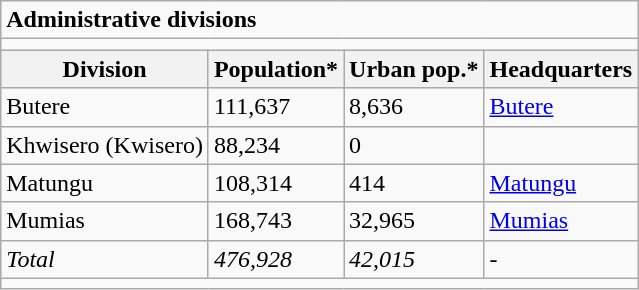<table class="wikitable">
<tr>
<td colspan="4"><strong>Administrative divisions</strong></td>
</tr>
<tr>
<td colspan="4"></td>
</tr>
<tr>
<th>Division</th>
<th>Population*</th>
<th>Urban pop.*</th>
<th>Headquarters</th>
</tr>
<tr>
<td>Butere</td>
<td>111,637</td>
<td>8,636</td>
<td><a href='#'>Butere</a></td>
</tr>
<tr>
<td>Khwisero (Kwisero)</td>
<td>88,234</td>
<td>0</td>
<td></td>
</tr>
<tr>
<td>Matungu</td>
<td>108,314</td>
<td>414</td>
<td><a href='#'>Matungu</a></td>
</tr>
<tr>
<td>Mumias</td>
<td>168,743</td>
<td>32,965</td>
<td><a href='#'>Mumias</a></td>
</tr>
<tr>
<td><em>Total</em></td>
<td><em>476,928</em></td>
<td><em>42,015</em></td>
<td>-</td>
</tr>
<tr>
<td colspan="4"></td>
</tr>
</table>
